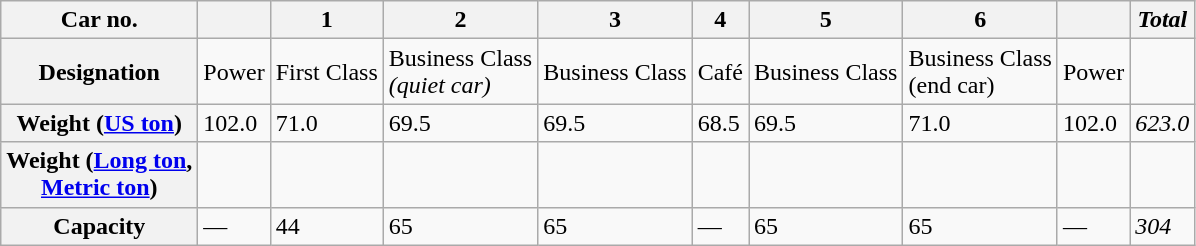<table class="wikitable">
<tr>
<th>Car no.</th>
<th></th>
<th>1</th>
<th>2</th>
<th>3</th>
<th>4</th>
<th>5</th>
<th>6</th>
<th></th>
<th><em>Total</em></th>
</tr>
<tr>
<th>Designation</th>
<td>Power</td>
<td>First Class</td>
<td>Business Class<br><em>(quiet car)</em></td>
<td>Business Class</td>
<td>Café</td>
<td>Business Class</td>
<td>Business Class<br>(end car)</td>
<td>Power</td>
<td></td>
</tr>
<tr>
<th>Weight (<a href='#'>US ton</a>)</th>
<td>102.0</td>
<td>71.0</td>
<td>69.5</td>
<td>69.5</td>
<td>68.5</td>
<td>69.5</td>
<td>71.0</td>
<td>102.0</td>
<td><em>623.0</em></td>
</tr>
<tr>
<th>Weight (<a href='#'>Long ton</a>,<br> <a href='#'>Metric ton</a>)</th>
<td></td>
<td></td>
<td></td>
<td></td>
<td></td>
<td></td>
<td></td>
<td></td>
<td><em></em></td>
</tr>
<tr>
<th>Capacity</th>
<td>—</td>
<td>44</td>
<td>65</td>
<td>65</td>
<td>—</td>
<td>65</td>
<td>65</td>
<td>—</td>
<td><em>304</em></td>
</tr>
</table>
